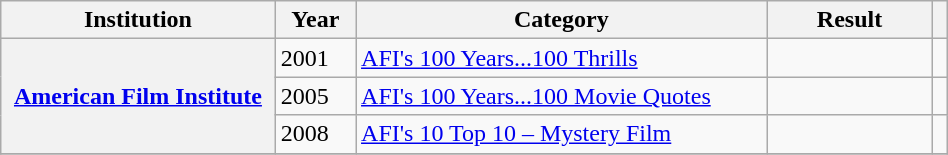<table class="wikitable unsortable plainrowheaders" style="width:50%;">
<tr>
<th style="width:20%;">Institution</th>
<th style="width:5%;">Year</th>
<th style="width:30%;">Category</th>
<th style="width:12%;">Result</th>
<th style="width:1%;"></th>
</tr>
<tr>
<th scope="row" rowspan="3" style="text-align:center;"><a href='#'>American Film Institute</a></th>
<td>2001</td>
<td><a href='#'>AFI's 100 Years...100 Thrills</a></td>
<td></td>
<td style="text-align:center;"></td>
</tr>
<tr>
<td>2005</td>
<td><a href='#'>AFI's 100 Years...100 Movie Quotes</a></td>
<td></td>
<td style="text-align:center;"></td>
</tr>
<tr>
<td>2008</td>
<td><a href='#'>AFI's 10 Top 10 – Mystery Film</a></td>
<td></td>
<td style="text-align:center;"></td>
</tr>
<tr>
</tr>
</table>
